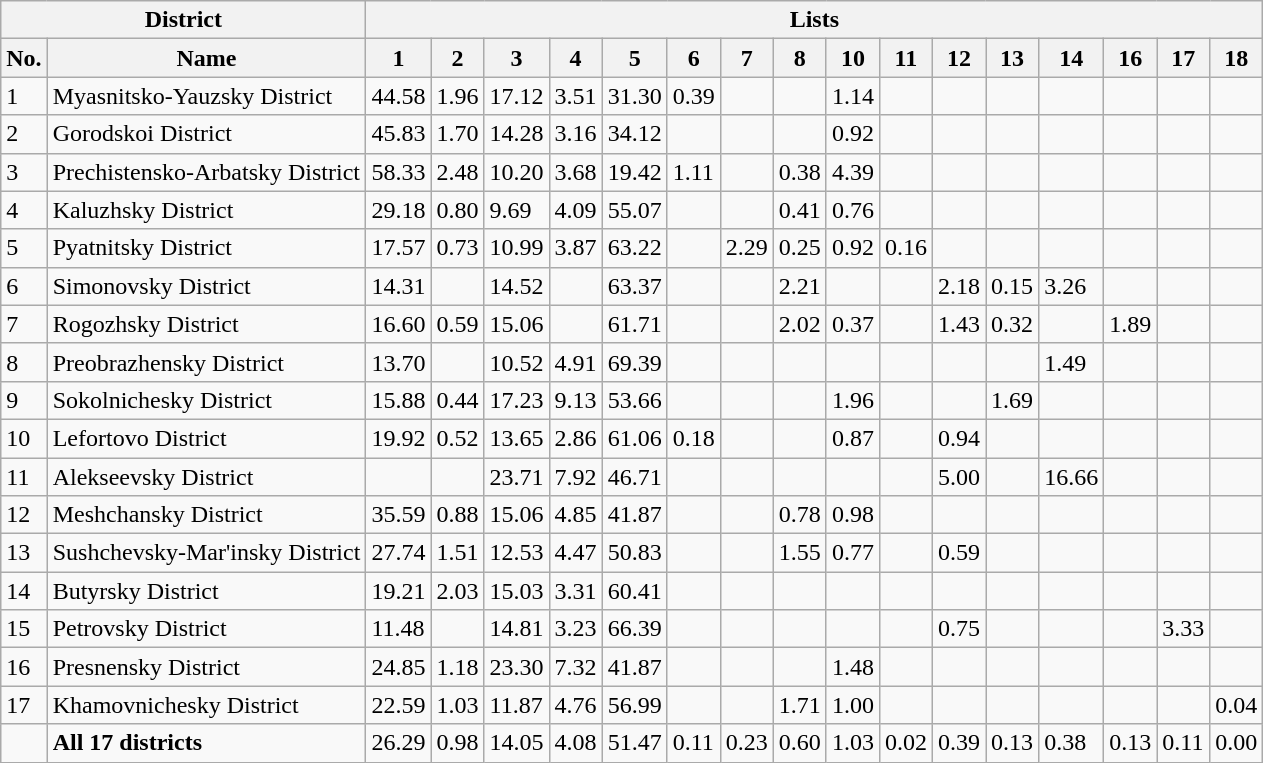<table class="wikitable sortable">
<tr>
<th colspan=2>District</th>
<th colspan=16>Lists</th>
</tr>
<tr>
<th>No.</th>
<th>Name</th>
<th>1</th>
<th>2</th>
<th>3</th>
<th>4</th>
<th>5</th>
<th>6</th>
<th>7</th>
<th>8</th>
<th>10</th>
<th>11</th>
<th>12</th>
<th>13</th>
<th>14</th>
<th>16</th>
<th>17</th>
<th>18</th>
</tr>
<tr>
<td>1</td>
<td>Myasnitsko-Yauzsky District</td>
<td>44.58</td>
<td>1.96</td>
<td>17.12</td>
<td>3.51</td>
<td>31.30</td>
<td>0.39</td>
<td></td>
<td></td>
<td>1.14</td>
<td></td>
<td></td>
<td></td>
<td></td>
<td></td>
<td></td>
<td></td>
</tr>
<tr>
<td>2</td>
<td>Gorodskoi District</td>
<td>45.83</td>
<td>1.70</td>
<td>14.28</td>
<td>3.16</td>
<td>34.12</td>
<td></td>
<td></td>
<td></td>
<td>0.92</td>
<td></td>
<td></td>
<td></td>
<td></td>
<td></td>
<td></td>
<td></td>
</tr>
<tr>
<td>3</td>
<td>Prechistensko-Arbatsky District</td>
<td>58.33</td>
<td>2.48</td>
<td>10.20</td>
<td>3.68</td>
<td>19.42</td>
<td>1.11</td>
<td></td>
<td>0.38</td>
<td>4.39</td>
<td></td>
<td></td>
<td></td>
<td></td>
<td></td>
<td></td>
<td></td>
</tr>
<tr>
<td>4</td>
<td>Kaluzhsky District</td>
<td>29.18</td>
<td>0.80</td>
<td>9.69</td>
<td>4.09</td>
<td>55.07</td>
<td></td>
<td></td>
<td>0.41</td>
<td>0.76</td>
<td></td>
<td></td>
<td></td>
<td></td>
<td></td>
<td></td>
<td></td>
</tr>
<tr>
<td>5</td>
<td>Pyatnitsky District</td>
<td>17.57</td>
<td>0.73</td>
<td>10.99</td>
<td>3.87</td>
<td>63.22</td>
<td></td>
<td>2.29</td>
<td>0.25</td>
<td>0.92</td>
<td>0.16</td>
<td></td>
<td></td>
<td></td>
<td></td>
<td></td>
<td></td>
</tr>
<tr>
<td>6</td>
<td>Simonovsky District</td>
<td>14.31</td>
<td></td>
<td>14.52</td>
<td></td>
<td>63.37</td>
<td></td>
<td></td>
<td>2.21</td>
<td></td>
<td></td>
<td>2.18</td>
<td>0.15</td>
<td>3.26</td>
<td></td>
<td></td>
<td></td>
</tr>
<tr>
<td>7</td>
<td>Rogozhsky District</td>
<td>16.60</td>
<td>0.59</td>
<td>15.06</td>
<td></td>
<td>61.71</td>
<td></td>
<td></td>
<td>2.02</td>
<td>0.37</td>
<td></td>
<td>1.43</td>
<td>0.32</td>
<td></td>
<td>1.89</td>
<td></td>
<td></td>
</tr>
<tr>
<td>8</td>
<td>Preobrazhensky District</td>
<td>13.70</td>
<td></td>
<td>10.52</td>
<td>4.91</td>
<td>69.39</td>
<td></td>
<td></td>
<td></td>
<td></td>
<td></td>
<td></td>
<td></td>
<td>1.49</td>
<td></td>
<td></td>
<td></td>
</tr>
<tr>
<td>9</td>
<td>Sokolnichesky District</td>
<td>15.88</td>
<td>0.44</td>
<td>17.23</td>
<td>9.13</td>
<td>53.66</td>
<td></td>
<td></td>
<td></td>
<td>1.96</td>
<td></td>
<td></td>
<td>1.69</td>
<td></td>
<td></td>
<td></td>
<td></td>
</tr>
<tr>
<td>10</td>
<td>Lefortovo District</td>
<td>19.92</td>
<td>0.52</td>
<td>13.65</td>
<td>2.86</td>
<td>61.06</td>
<td>0.18</td>
<td></td>
<td></td>
<td>0.87</td>
<td></td>
<td>0.94</td>
<td></td>
<td></td>
<td></td>
<td></td>
<td></td>
</tr>
<tr>
<td>11</td>
<td>Alekseevsky District</td>
<td></td>
<td></td>
<td>23.71</td>
<td>7.92</td>
<td>46.71</td>
<td></td>
<td></td>
<td></td>
<td></td>
<td></td>
<td>5.00</td>
<td></td>
<td>16.66</td>
<td></td>
<td></td>
<td></td>
</tr>
<tr>
<td>12</td>
<td>Meshchansky District</td>
<td>35.59</td>
<td>0.88</td>
<td>15.06</td>
<td>4.85</td>
<td>41.87</td>
<td></td>
<td></td>
<td>0.78</td>
<td>0.98</td>
<td></td>
<td></td>
<td></td>
<td></td>
<td></td>
<td></td>
<td></td>
</tr>
<tr>
<td>13</td>
<td>Sushchevsky-Mar'insky District</td>
<td>27.74</td>
<td>1.51</td>
<td>12.53</td>
<td>4.47</td>
<td>50.83</td>
<td></td>
<td></td>
<td>1.55</td>
<td>0.77</td>
<td></td>
<td>0.59</td>
<td></td>
<td></td>
<td></td>
<td></td>
<td></td>
</tr>
<tr>
<td>14</td>
<td>Butyrsky District</td>
<td>19.21</td>
<td>2.03</td>
<td>15.03</td>
<td>3.31</td>
<td>60.41</td>
<td></td>
<td></td>
<td></td>
<td></td>
<td></td>
<td></td>
<td></td>
<td></td>
<td></td>
<td></td>
<td></td>
</tr>
<tr>
<td>15</td>
<td>Petrovsky District</td>
<td>11.48</td>
<td></td>
<td>14.81</td>
<td>3.23</td>
<td>66.39</td>
<td></td>
<td></td>
<td></td>
<td></td>
<td></td>
<td>0.75</td>
<td></td>
<td></td>
<td></td>
<td>3.33</td>
<td></td>
</tr>
<tr>
<td>16</td>
<td>Presnensky District</td>
<td>24.85</td>
<td>1.18</td>
<td>23.30</td>
<td>7.32</td>
<td>41.87</td>
<td></td>
<td></td>
<td></td>
<td>1.48</td>
<td></td>
<td></td>
<td></td>
<td></td>
<td></td>
<td></td>
<td></td>
</tr>
<tr>
<td>17</td>
<td>Khamovnichesky District</td>
<td>22.59</td>
<td>1.03</td>
<td>11.87</td>
<td>4.76</td>
<td>56.99</td>
<td></td>
<td></td>
<td>1.71</td>
<td>1.00</td>
<td></td>
<td></td>
<td></td>
<td></td>
<td></td>
<td></td>
<td>0.04</td>
</tr>
<tr class=sortbottom>
<td></td>
<td><strong>All 17 districts</strong></td>
<td>26.29</td>
<td>0.98</td>
<td>14.05</td>
<td>4.08</td>
<td>51.47</td>
<td>0.11</td>
<td>0.23</td>
<td>0.60</td>
<td>1.03</td>
<td>0.02</td>
<td>0.39</td>
<td>0.13</td>
<td>0.38</td>
<td>0.13</td>
<td>0.11</td>
<td>0.00</td>
</tr>
</table>
